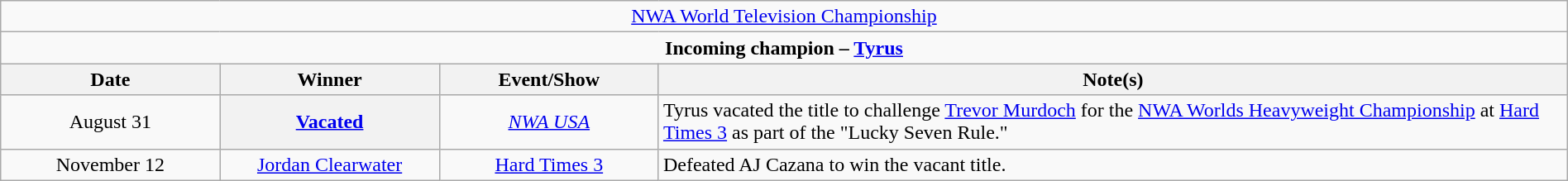<table class="wikitable" style="text-align:center; width:100%;">
<tr>
<td colspan="4" style="text-align: center;"><a href='#'>NWA World Television Championship</a></td>
</tr>
<tr>
<td colspan="4" style="text-align: center;"><strong>Incoming champion – <a href='#'>Tyrus</a></strong></td>
</tr>
<tr>
<th width=14%>Date</th>
<th width=14%>Winner</th>
<th width=14%>Event/Show</th>
<th width=58%>Note(s)</th>
</tr>
<tr>
<td>August 31<br></td>
<th><a href='#'>Vacated</a></th>
<td><em><a href='#'>NWA USA</a></em></td>
<td align=left>Tyrus vacated the title to challenge <a href='#'>Trevor Murdoch</a> for the <a href='#'>NWA Worlds Heavyweight Championship</a> at <a href='#'>Hard Times 3</a> as part of the "Lucky Seven Rule."</td>
</tr>
<tr>
<td>November 12</td>
<td><a href='#'>Jordan Clearwater</a></td>
<td><a href='#'>Hard Times 3</a><br></td>
<td align=left>Defeated AJ Cazana to win the vacant title.</td>
</tr>
</table>
